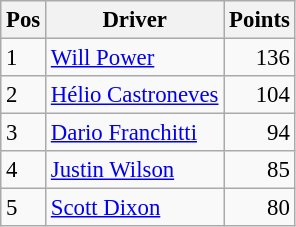<table class="wikitable" style="font-size: 95%;">
<tr>
<th>Pos</th>
<th>Driver</th>
<th>Points</th>
</tr>
<tr>
<td>1</td>
<td> <a href='#'>Will Power</a></td>
<td align="right">136</td>
</tr>
<tr>
<td>2</td>
<td> <a href='#'>Hélio Castroneves</a></td>
<td align="right">104</td>
</tr>
<tr>
<td>3</td>
<td> <a href='#'>Dario Franchitti</a></td>
<td align="right">94</td>
</tr>
<tr>
<td>4</td>
<td> <a href='#'>Justin Wilson</a></td>
<td align="right">85</td>
</tr>
<tr>
<td>5</td>
<td> <a href='#'>Scott Dixon</a></td>
<td align="right">80</td>
</tr>
</table>
